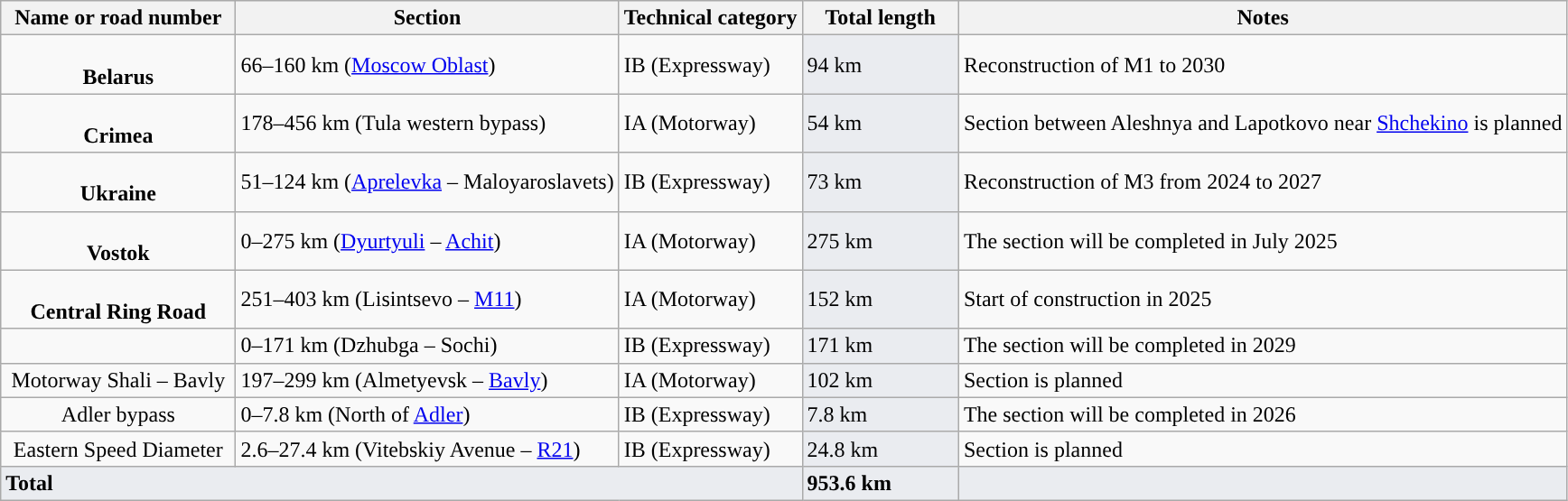<table class="wikitable">
<tr>
<th style="width:15%">Name or road number</th>
<th>Section</th>
<th>Technical category</th>
<th style="width:10%">Total length</th>
<th>Notes</th>
</tr>
<tr>
<td style="text-align:center"><br><strong>Belarus</strong></td>
<td>66–160 km (<a href='#'>Moscow Oblast</a>)</td>
<td>IB (Expressway)</td>
<td style="background: #eaecf0">94 km</td>
<td>Reconstruction of M1 to 2030</td>
</tr>
<tr>
<td style="text-align:center"><br><strong>Crimea</strong></td>
<td>178–456 km (Tula western bypass)</td>
<td>IA (Motorway)</td>
<td style="background: #eaecf0">54 km</td>
<td>Section between Aleshnya and Lapotkovo near <a href='#'>Shchekino</a> is planned</td>
</tr>
<tr>
<td style="text-align:center"><br><strong>Ukraine</strong></td>
<td>51–124 km (<a href='#'>Aprelevka</a> – Maloyaroslavets)</td>
<td>IB (Expressway)</td>
<td style="background: #eaecf0">73 km</td>
<td>Reconstruction of M3 from 2024 to 2027</td>
</tr>
<tr>
<td style="text-align:center"><br><strong>Vostok</strong></td>
<td>0–275 km (<a href='#'>Dyurtyuli</a> – <a href='#'>Achit</a>)</td>
<td>IA (Motorway)</td>
<td style="background: #eaecf0">275 km</td>
<td>The section will be completed in July 2025</td>
</tr>
<tr>
<td style="text-align:center"><br><strong>Central Ring Road</strong></td>
<td>251–403 km (Lisintsevo – <a href='#'>M11</a>)</td>
<td>IA (Motorway)</td>
<td style="background: #eaecf0">152 km</td>
<td>Start of construction in 2025</td>
</tr>
<tr>
<td style="text-align:center"></td>
<td>0–171 km (Dzhubga – Sochi)</td>
<td>IB (Expressway)</td>
<td style="background: #eaecf0">171 km</td>
<td>The section will be completed in 2029</td>
</tr>
<tr>
<td style="text-align:center">Motorway Shali – Bavly</td>
<td>197–299 km (Almetyevsk – <a href='#'>Bavly</a>)</td>
<td>IA (Motorway)</td>
<td style="background: #eaecf0">102 km</td>
<td>Section is planned</td>
</tr>
<tr>
<td style="text-align:center">Adler bypass</td>
<td>0–7.8 km (North of <a href='#'>Adler</a>)</td>
<td>IB (Expressway)</td>
<td style="background: #eaecf0">7.8 km</td>
<td>The section will be completed in 2026</td>
</tr>
<tr>
<td style="text-align:center">Eastern Speed Diameter</td>
<td>2.6–27.4 km (Vitebskiy Avenue – <a href='#'>R21</a>)</td>
<td>IB (Expressway)</td>
<td style="background: #eaecf0">24.8 km</td>
<td>Section is planned</td>
</tr>
<tr>
<td colspan="3" style="background: #eaecf0"><strong>Total</strong></td>
<td style="background: #eaecf0"><strong>953.6 km</strong></td>
<td style="background: #eaecf0"></td>
</tr>
</table>
